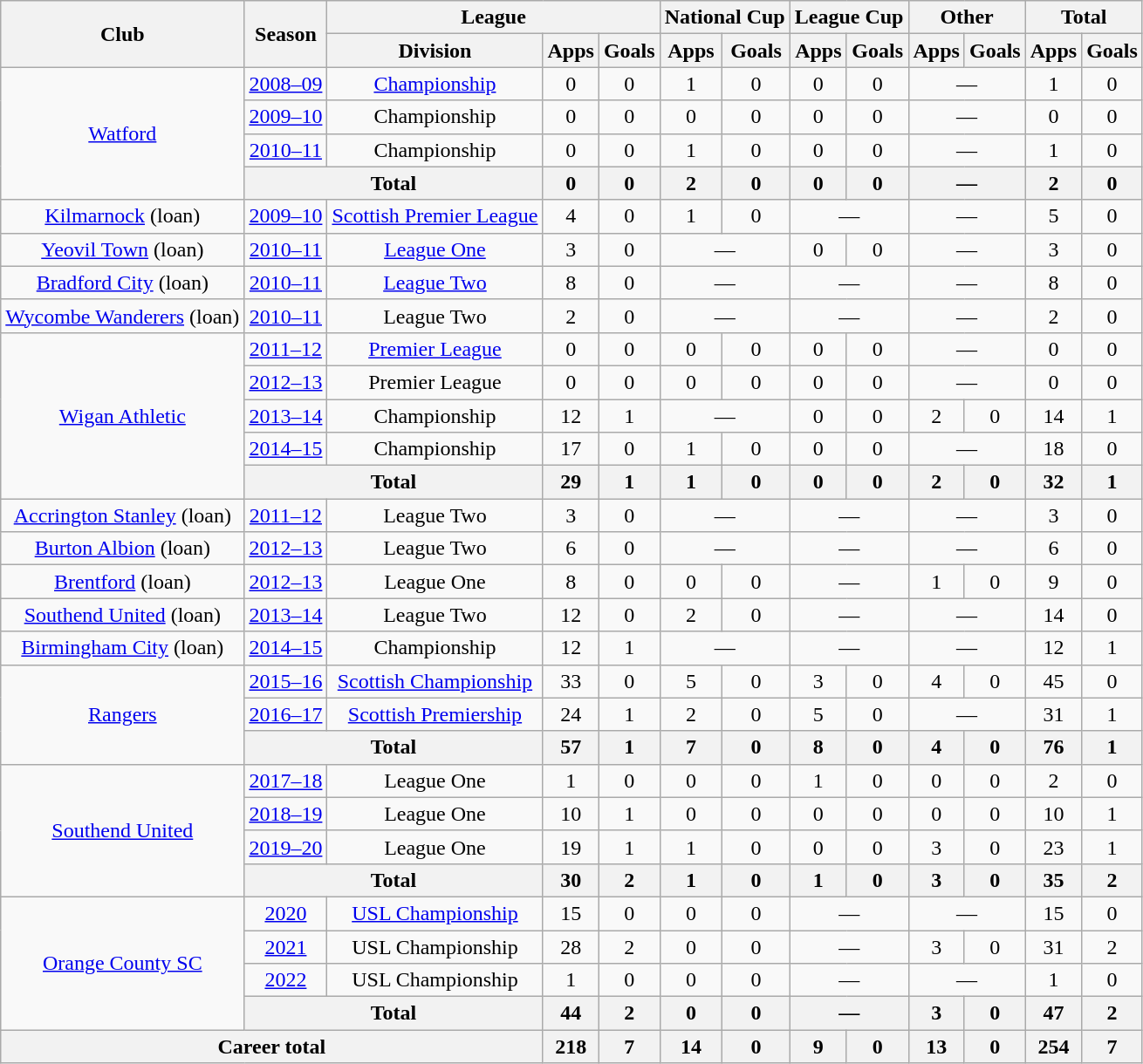<table class="wikitable" style="text-align: center">
<tr>
<th rowspan="2">Club</th>
<th rowspan="2">Season</th>
<th colspan="3">League</th>
<th colspan="2">National Cup</th>
<th colspan="2">League Cup</th>
<th colspan="2">Other</th>
<th colspan="2">Total</th>
</tr>
<tr>
<th>Division</th>
<th>Apps</th>
<th>Goals</th>
<th>Apps</th>
<th>Goals</th>
<th>Apps</th>
<th>Goals</th>
<th>Apps</th>
<th>Goals</th>
<th>Apps</th>
<th>Goals</th>
</tr>
<tr>
<td rowspan="4"><a href='#'>Watford</a></td>
<td><a href='#'>2008–09</a></td>
<td><a href='#'>Championship</a></td>
<td>0</td>
<td>0</td>
<td>1</td>
<td>0</td>
<td>0</td>
<td>0</td>
<td colspan="2">—</td>
<td>1</td>
<td>0</td>
</tr>
<tr>
<td><a href='#'>2009–10</a></td>
<td>Championship</td>
<td>0</td>
<td>0</td>
<td>0</td>
<td>0</td>
<td>0</td>
<td>0</td>
<td colspan="2">—</td>
<td>0</td>
<td>0</td>
</tr>
<tr>
<td><a href='#'>2010–11</a></td>
<td>Championship</td>
<td>0</td>
<td>0</td>
<td>1</td>
<td>0</td>
<td>0</td>
<td>0</td>
<td colspan="2">—</td>
<td>1</td>
<td>0</td>
</tr>
<tr>
<th colspan="2">Total</th>
<th>0</th>
<th>0</th>
<th>2</th>
<th>0</th>
<th>0</th>
<th>0</th>
<th colspan="2">—</th>
<th>2</th>
<th>0</th>
</tr>
<tr>
<td><a href='#'>Kilmarnock</a> (loan)</td>
<td><a href='#'>2009–10</a></td>
<td><a href='#'>Scottish Premier League</a></td>
<td>4</td>
<td>0</td>
<td>1</td>
<td>0</td>
<td colspan="2">—</td>
<td colspan="2">—</td>
<td>5</td>
<td>0</td>
</tr>
<tr>
<td><a href='#'>Yeovil Town</a> (loan)</td>
<td><a href='#'>2010–11</a></td>
<td><a href='#'>League One</a></td>
<td>3</td>
<td>0</td>
<td colspan="2">—</td>
<td>0</td>
<td>0</td>
<td colspan="2">—</td>
<td>3</td>
<td>0</td>
</tr>
<tr>
<td><a href='#'>Bradford City</a> (loan)</td>
<td><a href='#'>2010–11</a></td>
<td><a href='#'>League Two</a></td>
<td>8</td>
<td>0</td>
<td colspan="2">—</td>
<td colspan="2">—</td>
<td colspan="2">—</td>
<td>8</td>
<td>0</td>
</tr>
<tr>
<td><a href='#'>Wycombe Wanderers</a> (loan)</td>
<td><a href='#'>2010–11</a></td>
<td>League Two</td>
<td>2</td>
<td>0</td>
<td colspan="2">—</td>
<td colspan="2">—</td>
<td colspan="2">—</td>
<td>2</td>
<td>0</td>
</tr>
<tr>
<td rowspan="5"><a href='#'>Wigan Athletic</a></td>
<td><a href='#'>2011–12</a></td>
<td><a href='#'>Premier League</a></td>
<td>0</td>
<td>0</td>
<td>0</td>
<td>0</td>
<td>0</td>
<td>0</td>
<td colspan="2">—</td>
<td>0</td>
<td>0</td>
</tr>
<tr>
<td><a href='#'>2012–13</a></td>
<td>Premier League</td>
<td>0</td>
<td>0</td>
<td>0</td>
<td>0</td>
<td>0</td>
<td>0</td>
<td colspan="2">—</td>
<td>0</td>
<td>0</td>
</tr>
<tr>
<td><a href='#'>2013–14</a></td>
<td>Championship</td>
<td>12</td>
<td>1</td>
<td colspan="2">—</td>
<td>0</td>
<td>0</td>
<td>2</td>
<td>0</td>
<td>14</td>
<td>1</td>
</tr>
<tr>
<td><a href='#'>2014–15</a></td>
<td>Championship</td>
<td>17</td>
<td>0</td>
<td>1</td>
<td>0</td>
<td>0</td>
<td>0</td>
<td colspan="2">—</td>
<td>18</td>
<td>0</td>
</tr>
<tr>
<th colspan="2">Total</th>
<th>29</th>
<th>1</th>
<th>1</th>
<th>0</th>
<th>0</th>
<th>0</th>
<th>2</th>
<th>0</th>
<th>32</th>
<th>1</th>
</tr>
<tr>
<td><a href='#'>Accrington Stanley</a> (loan)</td>
<td><a href='#'>2011–12</a></td>
<td>League Two</td>
<td>3</td>
<td>0</td>
<td colspan="2">—</td>
<td colspan="2">—</td>
<td colspan="2">—</td>
<td>3</td>
<td>0</td>
</tr>
<tr>
<td><a href='#'>Burton Albion</a> (loan)</td>
<td><a href='#'>2012–13</a></td>
<td>League Two</td>
<td>6</td>
<td>0</td>
<td colspan="2">—</td>
<td colspan="2">—</td>
<td colspan="2">—</td>
<td>6</td>
<td>0</td>
</tr>
<tr>
<td><a href='#'>Brentford</a> (loan)</td>
<td><a href='#'>2012–13</a></td>
<td>League One</td>
<td>8</td>
<td>0</td>
<td>0</td>
<td>0</td>
<td colspan="2">—</td>
<td>1</td>
<td>0</td>
<td>9</td>
<td>0</td>
</tr>
<tr>
<td><a href='#'>Southend United</a> (loan)</td>
<td><a href='#'>2013–14</a></td>
<td>League Two</td>
<td>12</td>
<td>0</td>
<td>2</td>
<td>0</td>
<td colspan="2">—</td>
<td colspan="2">—</td>
<td>14</td>
<td>0</td>
</tr>
<tr>
<td><a href='#'>Birmingham City</a> (loan)</td>
<td><a href='#'>2014–15</a></td>
<td>Championship</td>
<td>12</td>
<td>1</td>
<td colspan="2">—</td>
<td colspan="2">—</td>
<td colspan="2">—</td>
<td>12</td>
<td>1</td>
</tr>
<tr>
<td rowspan="3"><a href='#'>Rangers</a></td>
<td><a href='#'>2015–16</a></td>
<td><a href='#'>Scottish Championship</a></td>
<td>33</td>
<td>0</td>
<td>5</td>
<td>0</td>
<td>3</td>
<td>0</td>
<td>4</td>
<td>0</td>
<td>45</td>
<td>0</td>
</tr>
<tr>
<td><a href='#'>2016–17</a></td>
<td><a href='#'>Scottish Premiership</a></td>
<td>24</td>
<td>1</td>
<td>2</td>
<td>0</td>
<td>5</td>
<td>0</td>
<td colspan="2">—</td>
<td>31</td>
<td>1</td>
</tr>
<tr>
<th colspan="2">Total</th>
<th>57</th>
<th>1</th>
<th>7</th>
<th>0</th>
<th>8</th>
<th>0</th>
<th>4</th>
<th>0</th>
<th>76</th>
<th>1</th>
</tr>
<tr>
<td rowspan="4"><a href='#'>Southend United</a></td>
<td><a href='#'>2017–18</a></td>
<td>League One</td>
<td>1</td>
<td>0</td>
<td>0</td>
<td>0</td>
<td>1</td>
<td>0</td>
<td>0</td>
<td>0</td>
<td>2</td>
<td>0</td>
</tr>
<tr>
<td><a href='#'>2018–19</a></td>
<td>League One</td>
<td>10</td>
<td>1</td>
<td>0</td>
<td>0</td>
<td>0</td>
<td>0</td>
<td>0</td>
<td>0</td>
<td>10</td>
<td>1</td>
</tr>
<tr>
<td><a href='#'>2019–20</a></td>
<td>League One</td>
<td>19</td>
<td>1</td>
<td>1</td>
<td>0</td>
<td>0</td>
<td>0</td>
<td>3</td>
<td>0</td>
<td>23</td>
<td>1</td>
</tr>
<tr>
<th colspan="2">Total</th>
<th>30</th>
<th>2</th>
<th>1</th>
<th>0</th>
<th>1</th>
<th>0</th>
<th>3</th>
<th>0</th>
<th>35</th>
<th>2</th>
</tr>
<tr>
<td rowspan="4"><a href='#'>Orange County SC</a></td>
<td><a href='#'>2020</a></td>
<td><a href='#'>USL Championship</a></td>
<td>15</td>
<td>0</td>
<td>0</td>
<td>0</td>
<td colspan=2>—</td>
<td colspan=2>—</td>
<td>15</td>
<td>0</td>
</tr>
<tr>
<td><a href='#'>2021</a></td>
<td>USL Championship</td>
<td>28</td>
<td>2</td>
<td>0</td>
<td>0</td>
<td colspan=2>—</td>
<td>3</td>
<td>0</td>
<td>31</td>
<td>2</td>
</tr>
<tr>
<td><a href='#'>2022</a></td>
<td>USL Championship</td>
<td>1</td>
<td>0</td>
<td>0</td>
<td>0</td>
<td colspan="2">—</td>
<td colspan="2">—</td>
<td>1</td>
<td>0</td>
</tr>
<tr>
<th colspan="2">Total</th>
<th>44</th>
<th>2</th>
<th>0</th>
<th>0</th>
<th colspan="2">—</th>
<th>3</th>
<th>0</th>
<th>47</th>
<th>2</th>
</tr>
<tr>
<th colspan="3">Career total</th>
<th>218</th>
<th>7</th>
<th>14</th>
<th>0</th>
<th>9</th>
<th>0</th>
<th>13</th>
<th>0</th>
<th>254</th>
<th>7</th>
</tr>
</table>
